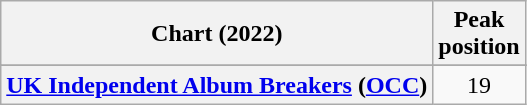<table class="wikitable sortable plainrowheaders" style="text-align:center">
<tr>
<th scope="col">Chart (2022)</th>
<th scope="col">Peak<br>position</th>
</tr>
<tr>
</tr>
<tr>
<th scope="row"><a href='#'>UK Independent Album Breakers</a> (<a href='#'>OCC</a>)</th>
<td>19</td>
</tr>
</table>
